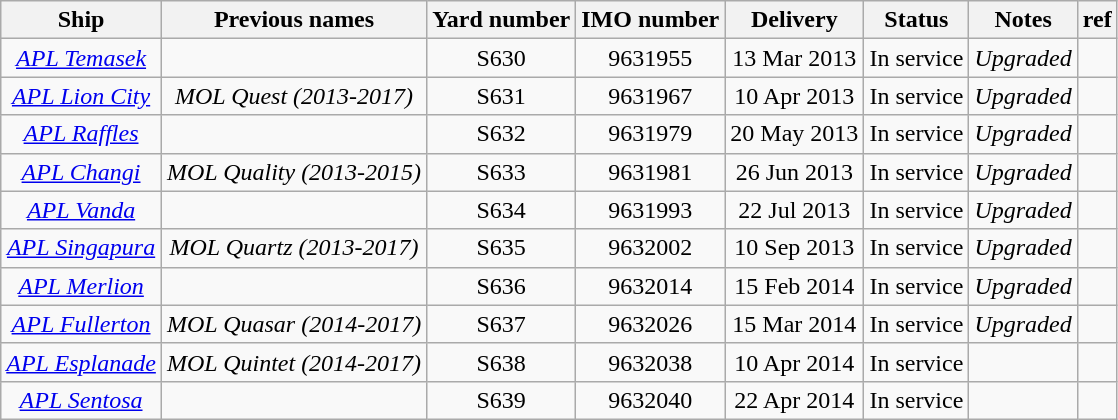<table class="wikitable" style="text-align:center">
<tr>
<th>Ship</th>
<th>Previous names</th>
<th>Yard number</th>
<th>IMO number</th>
<th>Delivery</th>
<th>Status</th>
<th>Notes</th>
<th>ref</th>
</tr>
<tr>
<td><em><a href='#'>APL Temasek</a></em></td>
<td></td>
<td>S630</td>
<td>9631955</td>
<td>13 Mar 2013</td>
<td>In service</td>
<td><em>Upgraded</em></td>
<td></td>
</tr>
<tr>
<td><em><a href='#'>APL Lion City</a></em></td>
<td><em>MOL Quest (2013-2017)</em></td>
<td>S631</td>
<td>9631967</td>
<td>10 Apr 2013</td>
<td>In service</td>
<td><em>Upgraded</em></td>
<td></td>
</tr>
<tr>
<td><em><a href='#'>APL Raffles</a></em></td>
<td></td>
<td>S632</td>
<td>9631979</td>
<td>20 May 2013</td>
<td>In service</td>
<td><em>Upgraded</em></td>
<td></td>
</tr>
<tr>
<td><em><a href='#'>APL Changi</a></em></td>
<td><em>MOL Quality (2013-2015)</em></td>
<td>S633</td>
<td>9631981</td>
<td>26 Jun 2013</td>
<td>In service</td>
<td><em>Upgraded</em></td>
<td></td>
</tr>
<tr>
<td><em><a href='#'>APL Vanda</a></em></td>
<td></td>
<td>S634</td>
<td>9631993</td>
<td>22 Jul 2013</td>
<td>In service</td>
<td><em>Upgraded</em></td>
<td></td>
</tr>
<tr>
<td><em><a href='#'>APL Singapura</a></em></td>
<td><em>MOL Quartz (2013-2017)</em></td>
<td>S635</td>
<td>9632002</td>
<td>10 Sep 2013</td>
<td>In service</td>
<td><em>Upgraded</em></td>
<td></td>
</tr>
<tr>
<td><em><a href='#'>APL Merlion</a></em></td>
<td></td>
<td>S636</td>
<td>9632014</td>
<td>15 Feb 2014</td>
<td>In service</td>
<td><em>Upgraded</em></td>
<td></td>
</tr>
<tr>
<td><em><a href='#'>APL Fullerton</a></em></td>
<td><em>MOL Quasar (2014-2017)</em></td>
<td>S637</td>
<td>9632026</td>
<td>15 Mar 2014</td>
<td>In service</td>
<td><em>Upgraded</em></td>
<td></td>
</tr>
<tr>
<td><em><a href='#'>APL Esplanade</a></em></td>
<td><em>MOL Quintet (2014-2017)</em></td>
<td>S638</td>
<td>9632038</td>
<td>10 Apr 2014</td>
<td>In service</td>
<td></td>
<td></td>
</tr>
<tr>
<td><em><a href='#'>APL Sentosa</a></em></td>
<td></td>
<td>S639</td>
<td>9632040</td>
<td>22 Apr 2014</td>
<td>In service</td>
<td></td>
<td></td>
</tr>
</table>
